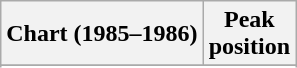<table class="wikitable sortable">
<tr>
<th>Chart (1985–1986)</th>
<th>Peak<br>position</th>
</tr>
<tr>
</tr>
<tr>
</tr>
<tr>
</tr>
</table>
